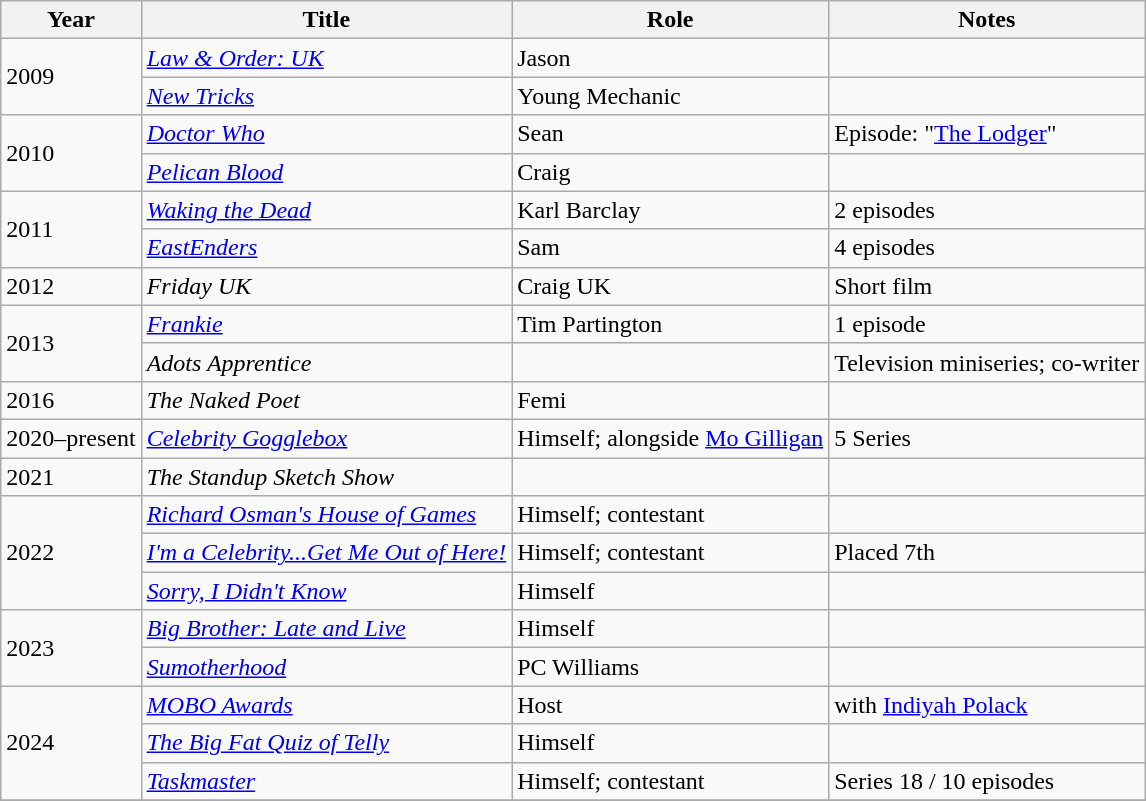<table class="wikitable plainrowheaders sortable">
<tr>
<th scope="col">Year</th>
<th scope="col">Title</th>
<th scope="col">Role</th>
<th class="unsortable">Notes</th>
</tr>
<tr>
<td rowspan="2">2009</td>
<td><em><a href='#'>Law & Order: UK</a></em></td>
<td>Jason</td>
<td></td>
</tr>
<tr>
<td><em><a href='#'>New Tricks</a></em></td>
<td>Young Mechanic</td>
<td></td>
</tr>
<tr>
<td rowspan="2">2010</td>
<td><em><a href='#'>Doctor Who</a></em></td>
<td>Sean</td>
<td>Episode: "<a href='#'>The Lodger</a>"</td>
</tr>
<tr>
<td><em><a href='#'>Pelican Blood</a></em></td>
<td>Craig</td>
<td></td>
</tr>
<tr>
<td rowspan="2">2011</td>
<td><em><a href='#'>Waking the Dead</a></em></td>
<td>Karl Barclay</td>
<td>2 episodes</td>
</tr>
<tr>
<td><em><a href='#'>EastEnders</a></em></td>
<td>Sam</td>
<td>4 episodes</td>
</tr>
<tr>
<td>2012</td>
<td><em>Friday UK</em></td>
<td>Craig UK</td>
<td>Short film</td>
</tr>
<tr>
<td rowspan="2">2013</td>
<td><em><a href='#'>Frankie</a></em></td>
<td>Tim Partington</td>
<td>1 episode</td>
</tr>
<tr>
<td><em>Adots Apprentice</em></td>
<td></td>
<td>Television miniseries; co-writer</td>
</tr>
<tr>
<td>2016</td>
<td><em>The Naked Poet</em></td>
<td>Femi</td>
<td></td>
</tr>
<tr>
<td>2020–present</td>
<td><em><a href='#'>Celebrity Gogglebox</a></em></td>
<td>Himself; alongside <a href='#'>Mo Gilligan</a></td>
<td>5 Series</td>
</tr>
<tr>
<td>2021</td>
<td><em>The Standup Sketch Show</em></td>
<td></td>
<td></td>
</tr>
<tr>
<td rowspan="3">2022</td>
<td><em><a href='#'>Richard Osman's House of Games</a></em></td>
<td>Himself; contestant</td>
<td></td>
</tr>
<tr>
<td><em><a href='#'>I'm a Celebrity...Get Me Out of Here!</a></em></td>
<td>Himself; contestant</td>
<td>Placed 7th</td>
</tr>
<tr>
<td><em><a href='#'>Sorry, I Didn't Know</a></em></td>
<td>Himself</td>
<td></td>
</tr>
<tr>
<td rowspan="2">2023</td>
<td><em><a href='#'>Big Brother: Late and Live</a></em></td>
<td>Himself</td>
<td></td>
</tr>
<tr>
<td><em><a href='#'>Sumotherhood</a></em></td>
<td>PC Williams</td>
<td></td>
</tr>
<tr>
<td rowspan="3">2024</td>
<td><em><a href='#'>MOBO Awards</a></em></td>
<td>Host</td>
<td>with <a href='#'>Indiyah Polack</a></td>
</tr>
<tr>
<td><em><a href='#'>The Big Fat Quiz of Telly</a></em></td>
<td>Himself</td>
</tr>
<tr>
<td><em><a href='#'>Taskmaster</a></em></td>
<td>Himself; contestant</td>
<td>Series 18 / 10 episodes</td>
</tr>
<tr>
</tr>
</table>
